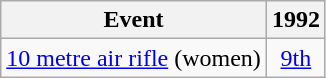<table class="wikitable" style="text-align: center">
<tr>
<th>Event</th>
<th>1992</th>
</tr>
<tr>
<td align=left><a href='#'>10 metre air rifle</a> (women)</td>
<td><a href='#'>9th</a></td>
</tr>
</table>
